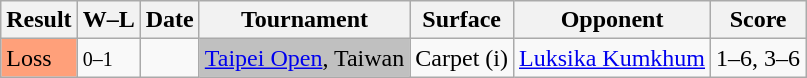<table class="sortable wikitable nowrap">
<tr>
<th>Result</th>
<th class="unsortable">W–L</th>
<th>Date</th>
<th>Tournament</th>
<th>Surface</th>
<th>Opponent</th>
<th class="unsortable">Score</th>
</tr>
<tr>
<td bgcolor=FFA07A>Loss</td>
<td><small>0–1</small></td>
<td><a href='#'></a></td>
<td style="background:silver;"><a href='#'>Taipei Open</a>, Taiwan</td>
<td>Carpet (i)</td>
<td> <a href='#'>Luksika Kumkhum</a></td>
<td>1–6, 3–6</td>
</tr>
</table>
